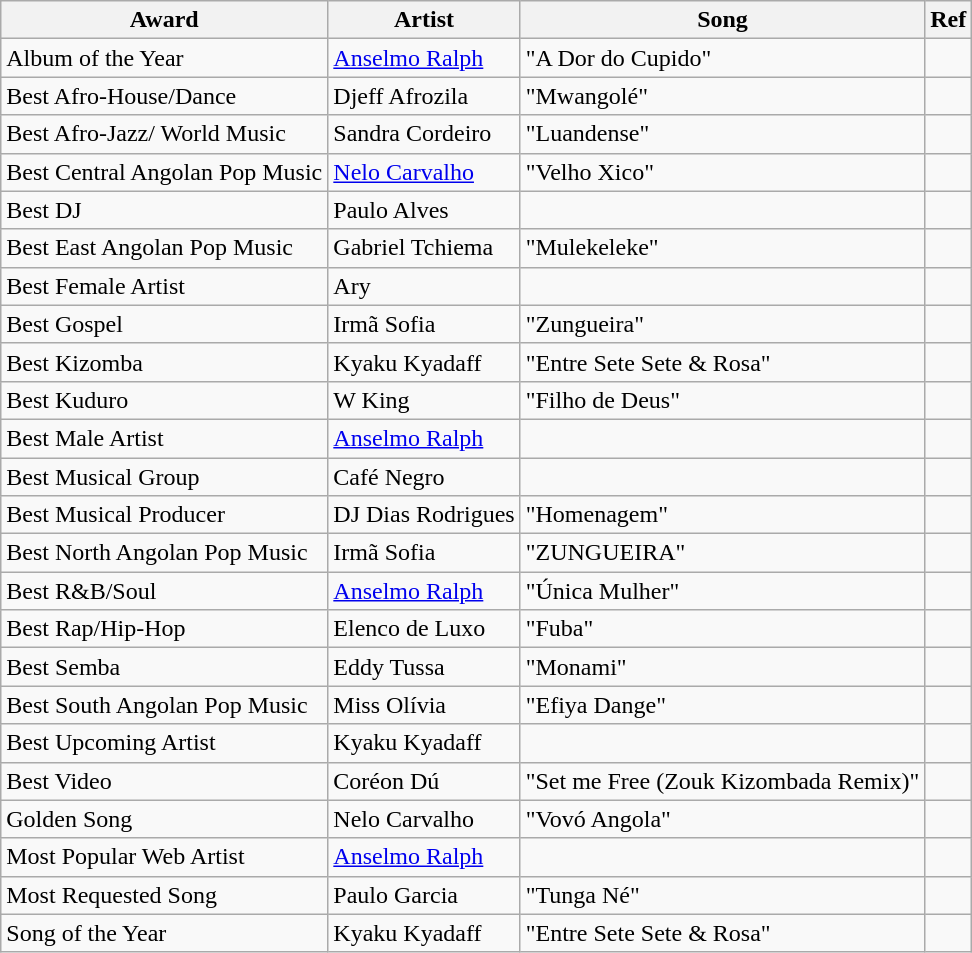<table class="wikitable sortable">
<tr>
<th>Award</th>
<th>Artist</th>
<th>Song</th>
<th class="unsortable">Ref</th>
</tr>
<tr>
<td>Album of the Year</td>
<td><a href='#'>Anselmo Ralph</a></td>
<td>"A Dor do Cupido"</td>
<td></td>
</tr>
<tr>
<td>Best Afro-House/Dance</td>
<td>Djeff Afrozila</td>
<td>"Mwangolé"</td>
<td></td>
</tr>
<tr>
<td>Best Afro-Jazz/ World Music</td>
<td>Sandra Cordeiro</td>
<td>"Luandense"</td>
<td></td>
</tr>
<tr>
<td>Best Central Angolan Pop Music</td>
<td><a href='#'>Nelo Carvalho</a></td>
<td>"Velho Xico"</td>
<td></td>
</tr>
<tr>
<td>Best DJ</td>
<td>Paulo Alves</td>
<td></td>
<td></td>
</tr>
<tr>
<td>Best East Angolan Pop Music</td>
<td>Gabriel Tchiema</td>
<td>"Mulekeleke"</td>
<td></td>
</tr>
<tr>
<td>Best Female Artist</td>
<td>Ary</td>
<td></td>
<td></td>
</tr>
<tr>
<td>Best Gospel</td>
<td>Irmã Sofia</td>
<td>"Zungueira"</td>
<td></td>
</tr>
<tr>
<td>Best Kizomba</td>
<td>Kyaku Kyadaff</td>
<td>"Entre Sete Sete & Rosa"</td>
<td></td>
</tr>
<tr>
<td>Best Kuduro</td>
<td>W King</td>
<td>"Filho de Deus"</td>
</tr>
<tr>
<td>Best Male Artist</td>
<td><a href='#'>Anselmo Ralph</a></td>
<td></td>
<td></td>
</tr>
<tr>
<td>Best Musical Group</td>
<td>Café Negro</td>
<td></td>
<td></td>
</tr>
<tr>
<td>Best Musical Producer</td>
<td>DJ Dias Rodrigues</td>
<td>"Homenagem"</td>
<td></td>
</tr>
<tr>
<td>Best North Angolan Pop Music</td>
<td>Irmã Sofia</td>
<td>"ZUNGUEIRA"</td>
<td></td>
</tr>
<tr>
<td>Best R&B/Soul</td>
<td><a href='#'>Anselmo Ralph</a></td>
<td>"Única Mulher"</td>
<td></td>
</tr>
<tr>
<td>Best Rap/Hip-Hop</td>
<td>Elenco de Luxo</td>
<td>"Fuba"</td>
<td></td>
</tr>
<tr>
<td>Best Semba</td>
<td>Eddy Tussa</td>
<td>"Monami"</td>
<td></td>
</tr>
<tr>
<td>Best South Angolan Pop Music</td>
<td>Miss Olívia</td>
<td>"Efiya Dange"</td>
<td></td>
</tr>
<tr>
<td>Best Upcoming Artist</td>
<td>Kyaku Kyadaff</td>
<td></td>
<td></td>
</tr>
<tr>
<td>Best Video</td>
<td>Coréon Dú</td>
<td>"Set me Free (Zouk Kizombada Remix)"</td>
<td></td>
</tr>
<tr>
<td>Golden Song</td>
<td>Nelo Carvalho</td>
<td>"Vovó Angola"</td>
<td></td>
</tr>
<tr>
<td>Most Popular Web Artist</td>
<td><a href='#'>Anselmo Ralph</a></td>
<td></td>
<td></td>
</tr>
<tr>
<td>Most Requested Song</td>
<td>Paulo Garcia</td>
<td>"Tunga Né"</td>
<td></td>
</tr>
<tr>
<td>Song of the Year</td>
<td>Kyaku Kyadaff</td>
<td>"Entre Sete Sete & Rosa"</td>
<td></td>
</tr>
</table>
